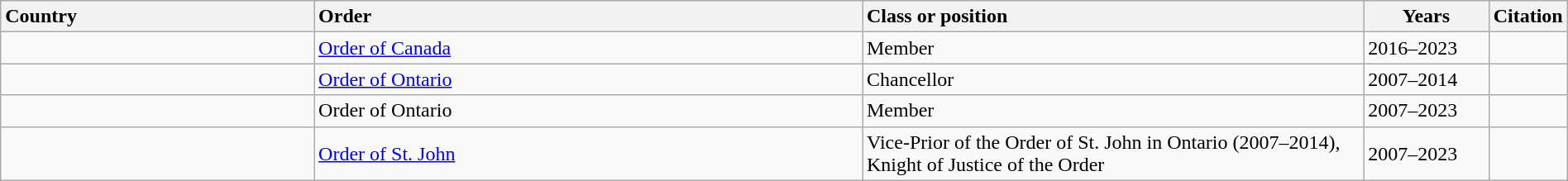<table style="width:100%;" cellpadding="0" cellspacing="0">
<tr>
<td style="width:100%; vertical-align:top;"><br><table class="wikitable" style="width:100%;">
<tr>
<th style="width:20%; text-align:left;">Country</th>
<th style="width:35%; text-align:left;">Order</th>
<th style="width:32%; text-align:left;">Class or position</th>
<th style="width:8%; text-aligh:left;">Years</th>
<th style="width:5%; text-aligh:left;">Citation</th>
</tr>
<tr>
<td></td>
<td><a href='#'>Order of Canada</a></td>
<td>Member</td>
<td>2016–2023</td>
<td></td>
</tr>
<tr>
<td></td>
<td><a href='#'>Order of Ontario</a></td>
<td>Chancellor</td>
<td>2007–2014</td>
<td></td>
</tr>
<tr>
<td></td>
<td>Order of Ontario</td>
<td>Member</td>
<td>2007–2023</td>
<td></td>
</tr>
<tr>
<td></td>
<td><a href='#'>Order of St. John</a></td>
<td>Vice-Prior of the Order of St. John in Ontario (2007–2014), Knight of Justice of the Order</td>
<td>2007–2023</td>
<td></td>
</tr>
</table>
</td>
</tr>
</table>
